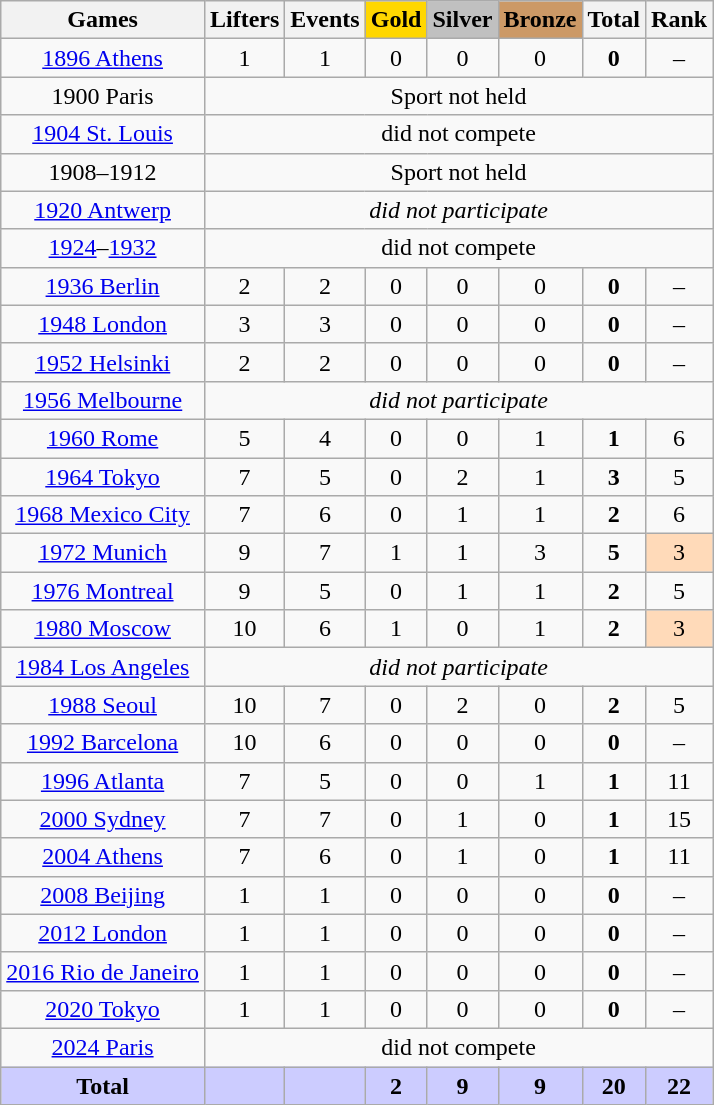<table class="wikitable sortable collapsible collapsed">
<tr>
<th>Games</th>
<th>Lifters</th>
<th>Events</th>
<th style="text-align:center; background-color:gold;">Gold</th>
<th style="text-align:center; background-color:silver;">Silver</th>
<th style="text-align:center; background-color:#c96;">Bronze</th>
<th>Total</th>
<th>Rank</th>
</tr>
<tr align=center>
<td><a href='#'>1896 Athens</a></td>
<td>1</td>
<td>1</td>
<td>0</td>
<td>0</td>
<td>0</td>
<td><strong>0</strong></td>
<td>–</td>
</tr>
<tr align=center>
<td>1900 Paris</td>
<td colspan=7>Sport not held</td>
</tr>
<tr align=center>
<td><a href='#'>1904 St. Louis</a></td>
<td colspan=7>did not compete</td>
</tr>
<tr align=center>
<td>1908–1912</td>
<td colspan=7>Sport not held</td>
</tr>
<tr align=center>
<td><a href='#'>1920 Antwerp</a></td>
<td colspan=7><em>did not participate</em></td>
</tr>
<tr align=center>
<td><a href='#'>1924</a>–<a href='#'>1932</a></td>
<td colspan=7>did not compete</td>
</tr>
<tr align=center>
<td><a href='#'>1936 Berlin</a></td>
<td>2</td>
<td>2</td>
<td>0</td>
<td>0</td>
<td>0</td>
<td><strong>0</strong></td>
<td>–</td>
</tr>
<tr align=center>
<td><a href='#'>1948 London</a></td>
<td>3</td>
<td>3</td>
<td>0</td>
<td>0</td>
<td>0</td>
<td><strong>0</strong></td>
<td>–</td>
</tr>
<tr align=center>
<td><a href='#'>1952 Helsinki</a></td>
<td>2</td>
<td>2</td>
<td>0</td>
<td>0</td>
<td>0</td>
<td><strong>0</strong></td>
<td>–</td>
</tr>
<tr align=center>
<td><a href='#'>1956 Melbourne</a></td>
<td colspan=7><em>did not participate</em></td>
</tr>
<tr align=center>
<td><a href='#'>1960 Rome</a></td>
<td>5</td>
<td>4</td>
<td>0</td>
<td>0</td>
<td>1</td>
<td><strong>1</strong></td>
<td>6</td>
</tr>
<tr align=center>
<td><a href='#'>1964 Tokyo</a></td>
<td>7</td>
<td>5</td>
<td>0</td>
<td>2</td>
<td>1</td>
<td><strong>3</strong></td>
<td>5</td>
</tr>
<tr align=center>
<td><a href='#'>1968 Mexico City</a></td>
<td>7</td>
<td>6</td>
<td>0</td>
<td>1</td>
<td>1</td>
<td><strong>2</strong></td>
<td>6</td>
</tr>
<tr align=center>
<td><a href='#'>1972 Munich</a></td>
<td>9</td>
<td>7</td>
<td>1</td>
<td>1</td>
<td>3</td>
<td><strong>5</strong></td>
<td bgcolor=ffdab9>3</td>
</tr>
<tr align=center>
<td><a href='#'>1976 Montreal</a></td>
<td>9</td>
<td>5</td>
<td>0</td>
<td>1</td>
<td>1</td>
<td><strong>2</strong></td>
<td>5</td>
</tr>
<tr align=center>
<td><a href='#'>1980 Moscow</a></td>
<td>10</td>
<td>6</td>
<td>1</td>
<td>0</td>
<td>1</td>
<td><strong>2</strong></td>
<td bgcolor=ffdab9>3</td>
</tr>
<tr align=center>
<td><a href='#'>1984 Los Angeles</a></td>
<td colspan=7><em>did not participate</em></td>
</tr>
<tr align=center>
<td><a href='#'>1988 Seoul</a></td>
<td>10</td>
<td>7</td>
<td>0</td>
<td>2</td>
<td>0</td>
<td><strong>2</strong></td>
<td>5</td>
</tr>
<tr align=center>
<td><a href='#'>1992 Barcelona</a></td>
<td>10</td>
<td>6</td>
<td>0</td>
<td>0</td>
<td>0</td>
<td><strong>0</strong></td>
<td>–</td>
</tr>
<tr align=center>
<td><a href='#'>1996 Atlanta</a></td>
<td>7</td>
<td>5</td>
<td>0</td>
<td>0</td>
<td>1</td>
<td><strong>1</strong></td>
<td>11</td>
</tr>
<tr align=center>
<td><a href='#'>2000 Sydney</a></td>
<td>7</td>
<td>7</td>
<td>0</td>
<td>1</td>
<td>0</td>
<td><strong>1</strong></td>
<td>15</td>
</tr>
<tr align=center>
<td><a href='#'>2004 Athens</a></td>
<td>7</td>
<td>6</td>
<td>0</td>
<td>1</td>
<td>0</td>
<td><strong>1</strong></td>
<td>11</td>
</tr>
<tr align=center>
<td><a href='#'>2008 Beijing</a></td>
<td>1</td>
<td>1</td>
<td>0</td>
<td>0</td>
<td>0</td>
<td><strong>0</strong></td>
<td>–</td>
</tr>
<tr align=center>
<td><a href='#'>2012 London</a></td>
<td>1</td>
<td>1</td>
<td>0</td>
<td>0</td>
<td>0</td>
<td><strong>0</strong></td>
<td>–</td>
</tr>
<tr align=center>
<td><a href='#'>2016 Rio de Janeiro</a></td>
<td>1</td>
<td>1</td>
<td>0</td>
<td>0</td>
<td>0</td>
<td><strong>0</strong></td>
<td>–</td>
</tr>
<tr align=center>
<td><a href='#'>2020 Tokyo</a></td>
<td>1</td>
<td>1</td>
<td>0</td>
<td>0</td>
<td>0</td>
<td><strong>0</strong></td>
<td>–</td>
</tr>
<tr align=center>
<td><a href='#'>2024 Paris</a></td>
<td colspan=7>did not compete</td>
</tr>
<tr style="text-align:center; background-color:#ccf;">
<td><strong>Total</strong></td>
<td></td>
<td></td>
<td><strong>2</strong></td>
<td><strong>9</strong></td>
<td><strong>9</strong></td>
<td><strong>20</strong></td>
<td><strong>22</strong></td>
</tr>
</table>
